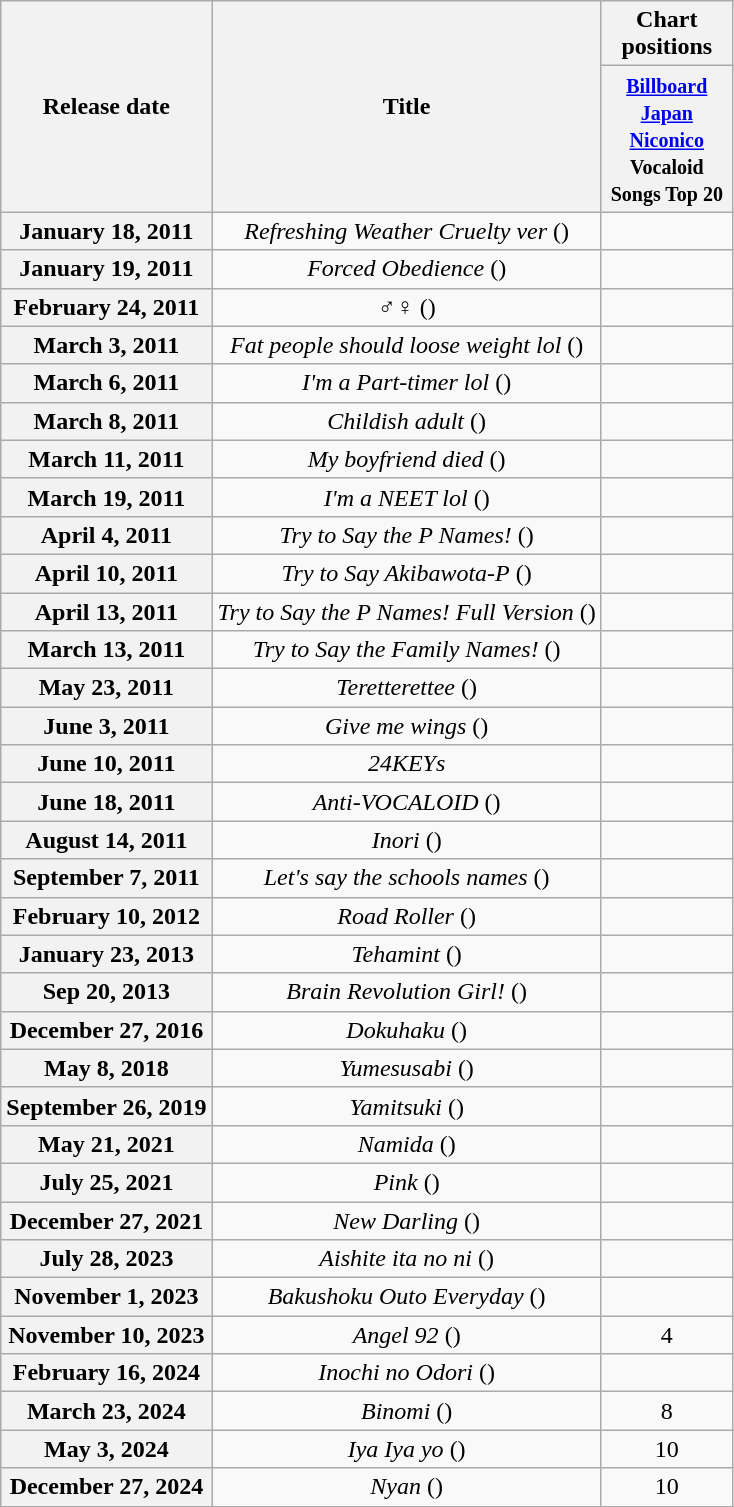<table class="wikitable plainrowheaders" style="text-align:center;">
<tr>
<th scope="col" rowspan="2">Release date</th>
<th scope="col" rowspan="2">Title</th>
<th scope="col" colspan="1" style="width:5em;">Chart positions</th>
</tr>
<tr>
<th><small><a href='#'>Billboard Japan</a> <a href='#'>Niconico</a> Vocaloid Songs Top 20</small></th>
</tr>
<tr>
<th scope="row">January 18, 2011</th>
<td><em>Refreshing Weather Cruelty ver</em> ()</td>
<td></td>
</tr>
<tr>
<th scope="row">January 19, 2011</th>
<td><em>Forced Obedience</em> ()</td>
<td></td>
</tr>
<tr>
<th scope="row">February 24, 2011</th>
<td><em>♂♀</em> ()</td>
<td></td>
</tr>
<tr>
<th scope="row">March 3, 2011</th>
<td><em>Fat people should loose weight lol</em> ()</td>
<td></td>
</tr>
<tr>
<th scope="row">March 6, 2011</th>
<td><em>I'm a Part-timer lol</em> ()</td>
<td></td>
</tr>
<tr>
<th scope="row">March 8, 2011</th>
<td><em>Childish adult</em> ()</td>
<td></td>
</tr>
<tr>
<th scope="row">March 11, 2011</th>
<td><em>My boyfriend died</em> ()</td>
<td></td>
</tr>
<tr>
<th scope="row">March 19, 2011</th>
<td><em>I'm a NEET lol</em> ()</td>
<td></td>
</tr>
<tr>
<th scope="row">April 4, 2011</th>
<td><em>Try to Say the P Names!</em> ()</td>
<td></td>
</tr>
<tr>
<th scope="row">April 10, 2011</th>
<td><em>Try to Say Akibawota-P</em> ()</td>
<td></td>
</tr>
<tr>
<th scope="row">April 13, 2011</th>
<td><em>Try to Say the P Names! Full Version</em> ()</td>
<td></td>
</tr>
<tr>
<th scope="row">March 13, 2011</th>
<td><em>Try to Say the Family Names!</em> ()</td>
<td></td>
</tr>
<tr>
<th scope="row">May 23, 2011</th>
<td><em>Teretterettee</em> ()</td>
<td></td>
</tr>
<tr>
<th scope="row">June 3, 2011</th>
<td><em>Give me wings</em> ()</td>
<td></td>
</tr>
<tr>
<th scope="row">June 10, 2011</th>
<td><em>24KEYs</em></td>
<td></td>
</tr>
<tr>
<th scope="row">June 18, 2011</th>
<td><em>Anti-VOCALOID</em> ()</td>
<td></td>
</tr>
<tr>
<th scope="row">August 14, 2011</th>
<td><em>Inori</em> ()</td>
<td></td>
</tr>
<tr>
<th scope="row">September 7, 2011</th>
<td><em>Let's say the schools names</em> ()</td>
<td></td>
</tr>
<tr>
<th scope="row">February 10, 2012</th>
<td><em>Road Roller</em> ()</td>
<td></td>
</tr>
<tr>
<th scope="row">January 23, 2013</th>
<td><em>Tehamint</em> ()</td>
<td></td>
</tr>
<tr>
<th scope="row">Sep 20, 2013</th>
<td><em>Brain Revolution Girl!</em> ()</td>
<td></td>
</tr>
<tr>
<th scope="row">December 27, 2016</th>
<td><em>Dokuhaku</em> ()</td>
<td></td>
</tr>
<tr>
<th scope="row">May 8, 2018</th>
<td><em>Yumesusabi</em> ()</td>
<td></td>
</tr>
<tr>
<th scope="row">September 26, 2019</th>
<td><em>Yamitsuki</em> ()</td>
<td></td>
</tr>
<tr>
<th scope="row">May 21, 2021</th>
<td><em>Namida</em> ()</td>
<td></td>
</tr>
<tr>
<th scope="row">July 25, 2021</th>
<td><em>Pink</em> ()</td>
<td></td>
</tr>
<tr>
<th scope="row">December 27, 2021</th>
<td><em>New Darling</em> ()</td>
<td></td>
</tr>
<tr>
<th scope="row">July 28, 2023</th>
<td><em>Aishite ita no ni</em> ()</td>
<td></td>
</tr>
<tr>
<th scope="row">November 1, 2023</th>
<td><em>Bakushoku Outo Everyday</em> ()</td>
<td></td>
</tr>
<tr>
<th scope="row">November 10, 2023</th>
<td><em>Angel 92</em> ()</td>
<td>4</td>
</tr>
<tr>
<th scope="row">February 16, 2024</th>
<td><em>Inochi no Odori</em> ()</td>
<td></td>
</tr>
<tr>
<th scope="row">March 23, 2024</th>
<td><em>Binomi</em> ()</td>
<td>8</td>
</tr>
<tr>
<th scope="row">May 3, 2024</th>
<td><em>Iya Iya yo</em> ()</td>
<td>10</td>
</tr>
<tr>
<th scope="row">December 27, 2024</th>
<td><em>Nyan</em> ()</td>
<td>10</td>
</tr>
</table>
